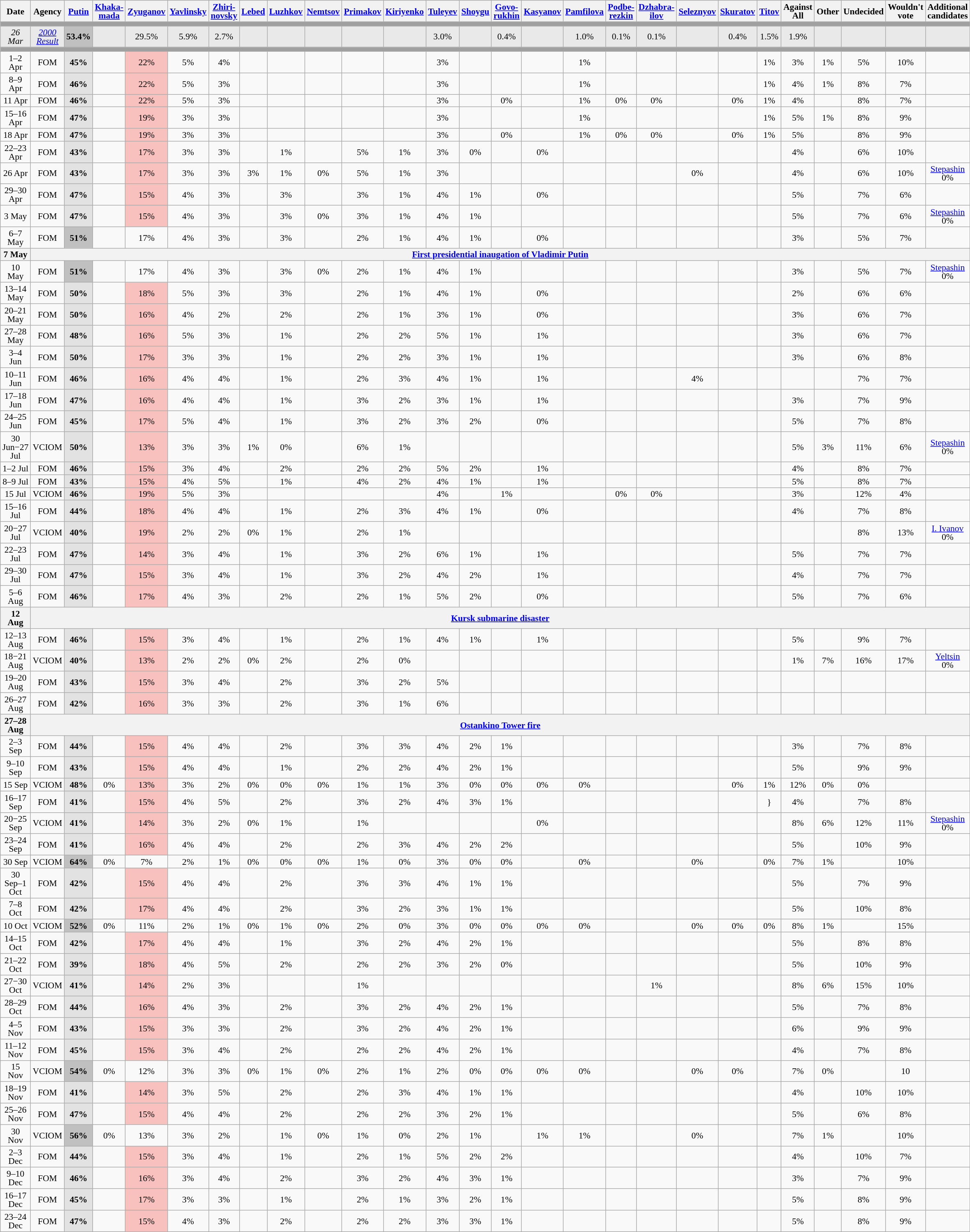<table class="wikitable" style="text-align:center; font-size:90%; line-height:14px">
<tr>
<th>Date</th>
<th>Agency</th>
<th><a href='#'>Putin</a></th>
<th><a href='#'>Khaka-<br>mada</a></th>
<th><a href='#'>Zyuganov</a></th>
<th><a href='#'>Yavlinsky</a></th>
<th><a href='#'>Zhiri-<br>novsky</a></th>
<th><a href='#'>Lebed</a></th>
<th><a href='#'>Luzhkov</a></th>
<th><a href='#'>Nemtsov</a></th>
<th><a href='#'>Primakov</a></th>
<th><a href='#'>Kiriyenko</a></th>
<th><a href='#'>Tuleyev</a></th>
<th><a href='#'>Shoygu</a></th>
<th><a href='#'>Govo-<br>rukhin</a></th>
<th><a href='#'>Kasyanov</a></th>
<th><a href='#'>Pamfilova</a></th>
<th><a href='#'>Podbe-<br>rezkin</a></th>
<th><a href='#'>Dzhabra-<br>ilov</a></th>
<th><a href='#'>Seleznyov</a></th>
<th><a href='#'>Skuratov</a></th>
<th><a href='#'>Titov</a></th>
<th>Against All</th>
<th>Other</th>
<th>Undecided</th>
<th>Wouldn't vote</th>
<th>Additional candidates</th>
</tr>
<tr>
<th colspan="27" style="background:#A0A0A0"></th>
</tr>
<tr style="background-color:#E9E9E9;">
<td><em>26 Mar</em></td>
<td><em><a href='#'>2000 Result</a></em></td>
<td style="background:#C0C0C0"><strong>53.4%</strong></td>
<td></td>
<td>29.5%</td>
<td>5.9%</td>
<td>2.7%</td>
<td></td>
<td></td>
<td></td>
<td></td>
<td></td>
<td>3.0%</td>
<td></td>
<td>0.4%</td>
<td></td>
<td>1.0%</td>
<td>0.1%</td>
<td>0.1%</td>
<td></td>
<td>0.4%</td>
<td>1.5%</td>
<td>1.9%</td>
<td></td>
<td></td>
<td></td>
<td></td>
</tr>
<tr>
<th colspan="27" style="background:#A0A0A0"></th>
</tr>
<tr>
<td>1–2 Apr</td>
<td>FOM</td>
<td style="background:#E2E2E2"><strong>45%</strong></td>
<td></td>
<td style="background:#F8C1BE">22%</td>
<td>5%</td>
<td>4%</td>
<td></td>
<td></td>
<td></td>
<td></td>
<td></td>
<td>3%</td>
<td></td>
<td></td>
<td></td>
<td>1%</td>
<td></td>
<td></td>
<td></td>
<td></td>
<td>1%</td>
<td>3%</td>
<td>1%</td>
<td>5%</td>
<td>10%</td>
<td></td>
</tr>
<tr>
<td>8–9 Apr</td>
<td>FOM</td>
<td style="background:#E2E2E2"><strong>46%</strong></td>
<td></td>
<td style="background:#F8C1BE">22%</td>
<td>5%</td>
<td>3%</td>
<td></td>
<td></td>
<td></td>
<td></td>
<td></td>
<td>3%</td>
<td></td>
<td></td>
<td></td>
<td>1%</td>
<td></td>
<td></td>
<td></td>
<td></td>
<td>1%</td>
<td>4%</td>
<td>1%</td>
<td>8%</td>
<td>7%</td>
<td></td>
</tr>
<tr>
<td>11 Apr</td>
<td>FOM</td>
<td style="background:#E2E2E2"><strong>46%</strong></td>
<td></td>
<td style="background:#F8C1BE">22%</td>
<td>5%</td>
<td>3%</td>
<td></td>
<td></td>
<td></td>
<td></td>
<td></td>
<td>3%</td>
<td></td>
<td>0%</td>
<td></td>
<td>1%</td>
<td>0%</td>
<td>0%</td>
<td></td>
<td>0%</td>
<td>1%</td>
<td>4%</td>
<td></td>
<td>8%</td>
<td>7%</td>
<td></td>
</tr>
<tr>
<td>15–16 Apr</td>
<td>FOM</td>
<td style="background:#E2E2E2"><strong>47%</strong></td>
<td></td>
<td style="background:#F8C1BE">19%</td>
<td>3%</td>
<td>3%</td>
<td></td>
<td></td>
<td></td>
<td></td>
<td></td>
<td>3%</td>
<td></td>
<td></td>
<td></td>
<td>1%</td>
<td></td>
<td></td>
<td></td>
<td></td>
<td>1%</td>
<td>5%</td>
<td>1%</td>
<td>8%</td>
<td>9%</td>
<td></td>
</tr>
<tr>
<td>18 Apr</td>
<td>FOM</td>
<td style="background:#E2E2E2"><strong>47%</strong></td>
<td></td>
<td style="background:#F8C1BE">19%</td>
<td>3%</td>
<td>3%</td>
<td></td>
<td></td>
<td></td>
<td></td>
<td></td>
<td>3%</td>
<td></td>
<td>0%</td>
<td></td>
<td>1%</td>
<td>0%</td>
<td>0%</td>
<td></td>
<td>0%</td>
<td>1%</td>
<td>5%</td>
<td></td>
<td>8%</td>
<td>9%</td>
<td></td>
</tr>
<tr>
<td>22–23 Apr</td>
<td>FOM</td>
<td style="background:#E2E2E2"><strong>43%</strong></td>
<td></td>
<td style="background:#F8C1BE">17%</td>
<td>3%</td>
<td>3%</td>
<td></td>
<td>1%</td>
<td></td>
<td>5%</td>
<td>1%</td>
<td>3%</td>
<td>0%</td>
<td></td>
<td>0%</td>
<td></td>
<td></td>
<td></td>
<td></td>
<td></td>
<td></td>
<td>4%</td>
<td></td>
<td>6%</td>
<td>10%</td>
<td></td>
</tr>
<tr>
<td>26 Apr</td>
<td>FOM</td>
<td style="background:#E2E2E2"><strong>43%</strong></td>
<td></td>
<td style="background:#F8C1BE">17%</td>
<td>3%</td>
<td>3%</td>
<td>3%</td>
<td>1%</td>
<td>0%</td>
<td>5%</td>
<td>1%</td>
<td>3%</td>
<td></td>
<td></td>
<td></td>
<td></td>
<td></td>
<td></td>
<td>0%</td>
<td></td>
<td></td>
<td>4%</td>
<td></td>
<td>6%</td>
<td>10%</td>
<td><a href='#'>Stepashin</a><br>0%</td>
</tr>
<tr>
<td>29–30 Apr</td>
<td>FOM</td>
<td style="background:#E2E2E2"><strong>47%</strong></td>
<td></td>
<td style="background:#F8C1BE">15%</td>
<td>4%</td>
<td>3%</td>
<td></td>
<td>3%</td>
<td></td>
<td>3%</td>
<td>1%</td>
<td>4%</td>
<td>1%</td>
<td></td>
<td>0%</td>
<td></td>
<td></td>
<td></td>
<td></td>
<td></td>
<td></td>
<td>5%</td>
<td></td>
<td>7%</td>
<td>6%</td>
<td></td>
</tr>
<tr>
<td>3 May</td>
<td>FOM</td>
<td style="background:#E2E2E2"><strong>47%</strong></td>
<td></td>
<td style="background:#F8C1BE">15%</td>
<td>4%</td>
<td>3%</td>
<td></td>
<td>3%</td>
<td>0%</td>
<td>3%</td>
<td>1%</td>
<td>4%</td>
<td>1%</td>
<td></td>
<td></td>
<td></td>
<td></td>
<td></td>
<td></td>
<td></td>
<td></td>
<td>5%</td>
<td></td>
<td>7%</td>
<td>6%</td>
<td><a href='#'>Stepashin</a><br>0%</td>
</tr>
<tr>
<td>6–7 May</td>
<td>FOM</td>
<td style="background:#C0C0C0"><strong>51%</strong></td>
<td></td>
<td>17%</td>
<td>4%</td>
<td>3%</td>
<td></td>
<td>3%</td>
<td></td>
<td>2%</td>
<td>1%</td>
<td>4%</td>
<td>1%</td>
<td></td>
<td>0%</td>
<td></td>
<td></td>
<td></td>
<td></td>
<td></td>
<td></td>
<td>3%</td>
<td></td>
<td>5%</td>
<td>7%</td>
<td></td>
</tr>
<tr>
<th>7 May</th>
<th colspan="26"><a href='#'>First presidential inaugation of Vladimir Putin</a></th>
</tr>
<tr>
<td>10 May</td>
<td>FOM</td>
<td style="background:#C0C0C0"><strong>51%</strong></td>
<td></td>
<td>17%</td>
<td>4%</td>
<td>3%</td>
<td></td>
<td>3%</td>
<td>0%</td>
<td>2%</td>
<td>1%</td>
<td>4%</td>
<td>1%</td>
<td></td>
<td></td>
<td></td>
<td></td>
<td></td>
<td></td>
<td></td>
<td></td>
<td>3%</td>
<td></td>
<td>5%</td>
<td>7%</td>
<td><a href='#'>Stepashin</a><br>0%</td>
</tr>
<tr>
<td>13–14 May</td>
<td>FOM</td>
<td style="background:#E2E2E2"><strong>50%</strong></td>
<td></td>
<td style="background:#F8C1BE">18%</td>
<td>5%</td>
<td>3%</td>
<td></td>
<td>3%</td>
<td></td>
<td>2%</td>
<td>1%</td>
<td>4%</td>
<td>1%</td>
<td></td>
<td>0%</td>
<td></td>
<td></td>
<td></td>
<td></td>
<td></td>
<td></td>
<td>2%</td>
<td></td>
<td>6%</td>
<td>6%</td>
<td></td>
</tr>
<tr>
<td>20–21 May</td>
<td>FOM</td>
<td style="background:#E2E2E2"><strong>50%</strong></td>
<td></td>
<td style="background:#F8C1BE">16%</td>
<td>4%</td>
<td>2%</td>
<td></td>
<td>2%</td>
<td></td>
<td>2%</td>
<td>1%</td>
<td>3%</td>
<td>1%</td>
<td></td>
<td>0%</td>
<td></td>
<td></td>
<td></td>
<td></td>
<td></td>
<td></td>
<td>3%</td>
<td></td>
<td>6%</td>
<td>7%</td>
<td></td>
</tr>
<tr>
<td>27–28 May</td>
<td>FOM</td>
<td style="background:#E2E2E2"><strong>48%</strong></td>
<td></td>
<td style="background:#F8C1BE">16%</td>
<td>5%</td>
<td>3%</td>
<td></td>
<td>1%</td>
<td></td>
<td>2%</td>
<td>2%</td>
<td>5%</td>
<td>1%</td>
<td></td>
<td>1%</td>
<td></td>
<td></td>
<td></td>
<td></td>
<td></td>
<td></td>
<td>3%</td>
<td></td>
<td>6%</td>
<td>7%</td>
<td></td>
</tr>
<tr>
<td>3–4 Jun</td>
<td>FOM</td>
<td style="background:#E2E2E2"><strong>50%</strong></td>
<td></td>
<td style="background:#F8C1BE">17%</td>
<td>3%</td>
<td>3%</td>
<td></td>
<td>1%</td>
<td></td>
<td>2%</td>
<td>2%</td>
<td>3%</td>
<td>1%</td>
<td></td>
<td>1%</td>
<td></td>
<td></td>
<td></td>
<td></td>
<td></td>
<td></td>
<td>3%</td>
<td></td>
<td>6%</td>
<td>8%</td>
<td></td>
</tr>
<tr>
<td>10–11 Jun</td>
<td>FOM</td>
<td style="background:#E2E2E2"><strong>46%</strong></td>
<td></td>
<td style="background:#F8C1BE">16%</td>
<td>4%</td>
<td>4%</td>
<td></td>
<td>1%</td>
<td></td>
<td>2%</td>
<td>3%</td>
<td>4%</td>
<td>1%</td>
<td></td>
<td>1%</td>
<td></td>
<td></td>
<td></td>
<td>4%</td>
<td></td>
<td></td>
<td></td>
<td></td>
<td>7%</td>
<td>7%</td>
<td></td>
</tr>
<tr>
<td>17–18 Jun</td>
<td>FOM</td>
<td style="background:#E2E2E2"><strong>47%</strong></td>
<td></td>
<td style="background:#F8C1BE">16%</td>
<td>4%</td>
<td>4%</td>
<td></td>
<td>1%</td>
<td></td>
<td>3%</td>
<td>2%</td>
<td>3%</td>
<td>1%</td>
<td></td>
<td>1%</td>
<td></td>
<td></td>
<td></td>
<td></td>
<td></td>
<td></td>
<td>3%</td>
<td></td>
<td>7%</td>
<td>9%</td>
<td></td>
</tr>
<tr>
<td>24–25 Jun</td>
<td>FOM</td>
<td style="background:#E2E2E2"><strong>45%</strong></td>
<td></td>
<td style="background:#F8C1BE">17%</td>
<td>5%</td>
<td>4%</td>
<td></td>
<td>1%</td>
<td></td>
<td>3%</td>
<td>2%</td>
<td>3%</td>
<td>2%</td>
<td></td>
<td>0%</td>
<td></td>
<td></td>
<td></td>
<td></td>
<td></td>
<td></td>
<td>5%</td>
<td></td>
<td>7%</td>
<td>8%</td>
<td></td>
</tr>
<tr>
<td>30 Jun−27 Jul</td>
<td>VCIOM</td>
<td style="background:#E2E2E2"><strong>50%</strong></td>
<td></td>
<td style="background:#F8C1BE">13%</td>
<td>3%</td>
<td>3%</td>
<td>1%</td>
<td>0%</td>
<td></td>
<td>6%</td>
<td>1%</td>
<td></td>
<td></td>
<td></td>
<td></td>
<td></td>
<td></td>
<td></td>
<td></td>
<td></td>
<td></td>
<td>5%</td>
<td>3%</td>
<td>11%</td>
<td>6%</td>
<td><a href='#'>Stepashin</a><br>0%</td>
</tr>
<tr>
<td>1–2 Jul</td>
<td>FOM</td>
<td style="background:#E2E2E2"><strong>46%</strong></td>
<td></td>
<td style="background:#F8C1BE">15%</td>
<td>3%</td>
<td>4%</td>
<td></td>
<td>2%</td>
<td></td>
<td>2%</td>
<td>2%</td>
<td>5%</td>
<td>2%</td>
<td></td>
<td>1%</td>
<td></td>
<td></td>
<td></td>
<td></td>
<td></td>
<td></td>
<td>4%</td>
<td></td>
<td>8%</td>
<td>7%</td>
<td></td>
</tr>
<tr>
<td>8–9 Jul</td>
<td>FOM</td>
<td style="background:#E2E2E2"><strong>43%</strong></td>
<td></td>
<td style="background:#F8C1BE">15%</td>
<td>4%</td>
<td>5%</td>
<td></td>
<td>1%</td>
<td></td>
<td>4%</td>
<td>2%</td>
<td>4%</td>
<td>1%</td>
<td></td>
<td>1%</td>
<td></td>
<td></td>
<td></td>
<td></td>
<td></td>
<td></td>
<td>5%</td>
<td></td>
<td>8%</td>
<td>7%</td>
<td></td>
</tr>
<tr>
<td>15 Jul</td>
<td>VCIOM</td>
<td style="background:#E2E2E2"><strong>46%</strong></td>
<td></td>
<td style="background:#F8C1BE">19%</td>
<td>5%</td>
<td>3%</td>
<td></td>
<td></td>
<td></td>
<td></td>
<td></td>
<td>4%</td>
<td></td>
<td>1%</td>
<td></td>
<td></td>
<td>0%</td>
<td>0%</td>
<td></td>
<td></td>
<td></td>
<td>3%</td>
<td></td>
<td>12%</td>
<td>4%</td>
<td></td>
</tr>
<tr>
<td>15–16 Jul</td>
<td>FOM</td>
<td style="background:#E2E2E2"><strong>44%</strong></td>
<td></td>
<td style="background:#F8C1BE">18%</td>
<td>4%</td>
<td>4%</td>
<td></td>
<td>1%</td>
<td></td>
<td>2%</td>
<td>3%</td>
<td>4%</td>
<td>1%</td>
<td></td>
<td>0%</td>
<td></td>
<td></td>
<td></td>
<td></td>
<td></td>
<td></td>
<td>4%</td>
<td></td>
<td>7%</td>
<td>8%</td>
<td></td>
</tr>
<tr>
<td>20−27 Jul</td>
<td>VCIOM</td>
<td style="background:#E2E2E2"><strong>40%</strong></td>
<td></td>
<td style="background:#F8C1BE">19%</td>
<td>2%</td>
<td>2%</td>
<td>0%</td>
<td>1%</td>
<td></td>
<td>2%</td>
<td>1%</td>
<td></td>
<td></td>
<td></td>
<td></td>
<td></td>
<td></td>
<td></td>
<td></td>
<td></td>
<td></td>
<td></td>
<td></td>
<td>8%</td>
<td>13%</td>
<td><a href='#'>I. Ivanov</a><br>0%</td>
</tr>
<tr>
<td>22–23 Jul</td>
<td>FOM</td>
<td style="background:#E2E2E2"><strong>47%</strong></td>
<td></td>
<td style="background:#F8C1BE">14%</td>
<td>3%</td>
<td>4%</td>
<td></td>
<td>1%</td>
<td></td>
<td>3%</td>
<td>2%</td>
<td>6%</td>
<td>1%</td>
<td></td>
<td>1%</td>
<td></td>
<td></td>
<td></td>
<td></td>
<td></td>
<td></td>
<td>5%</td>
<td></td>
<td>7%</td>
<td>7%</td>
<td></td>
</tr>
<tr>
<td>29–30 Jul</td>
<td>FOM</td>
<td style="background:#E2E2E2"><strong>47%</strong></td>
<td></td>
<td style="background:#F8C1BE">15%</td>
<td>3%</td>
<td>4%</td>
<td></td>
<td>1%</td>
<td></td>
<td>3%</td>
<td>2%</td>
<td>4%</td>
<td>2%</td>
<td></td>
<td>1%</td>
<td></td>
<td></td>
<td></td>
<td></td>
<td></td>
<td></td>
<td>4%</td>
<td></td>
<td>7%</td>
<td>7%</td>
<td></td>
</tr>
<tr>
<td>5–6 Aug</td>
<td>FOM</td>
<td style="background:#E2E2E2"><strong>46%</strong></td>
<td></td>
<td style="background:#F8C1BE">17%</td>
<td>4%</td>
<td>3%</td>
<td></td>
<td>2%</td>
<td></td>
<td>2%</td>
<td>1%</td>
<td>5%</td>
<td>2%</td>
<td></td>
<td>0%</td>
<td></td>
<td></td>
<td></td>
<td></td>
<td></td>
<td></td>
<td>5%</td>
<td></td>
<td>7%</td>
<td>6%</td>
<td></td>
</tr>
<tr>
<th>12 Aug</th>
<th colspan="26"><a href='#'>Kursk submarine disaster</a></th>
</tr>
<tr>
<td>12–13 Aug</td>
<td>FOM</td>
<td style="background:#E2E2E2"><strong>46%</strong></td>
<td></td>
<td style="background:#F8C1BE">15%</td>
<td>3%</td>
<td>4%</td>
<td></td>
<td>1%</td>
<td></td>
<td>2%</td>
<td>1%</td>
<td>4%</td>
<td>1%</td>
<td></td>
<td>1%</td>
<td></td>
<td></td>
<td></td>
<td></td>
<td></td>
<td></td>
<td>5%</td>
<td></td>
<td>9%</td>
<td>7%</td>
<td></td>
</tr>
<tr>
<td>18−21 Aug</td>
<td>VCIOM</td>
<td style="background:#E2E2E2"><strong>40%</strong></td>
<td></td>
<td style="background:#F8C1BE">13%</td>
<td>2%</td>
<td>2%</td>
<td>0%</td>
<td>2%</td>
<td></td>
<td>2%</td>
<td>0%</td>
<td></td>
<td></td>
<td></td>
<td></td>
<td></td>
<td></td>
<td></td>
<td></td>
<td></td>
<td></td>
<td>1%</td>
<td>7%</td>
<td>16%</td>
<td>17%</td>
<td><a href='#'>Yeltsin</a><br>0%</td>
</tr>
<tr>
<td>19–20 Aug</td>
<td>FOM</td>
<td style="background:#E2E2E2"><strong>43%</strong></td>
<td></td>
<td style="background:#F8C1BE">15%</td>
<td>3%</td>
<td>4%</td>
<td></td>
<td>2%</td>
<td></td>
<td>3%</td>
<td>2%</td>
<td>5%</td>
<td></td>
<td></td>
<td></td>
<td></td>
<td></td>
<td></td>
<td></td>
<td></td>
<td></td>
<td></td>
<td></td>
<td></td>
<td></td>
<td></td>
</tr>
<tr>
<td>26–27 Aug</td>
<td>FOM</td>
<td style="background:#E2E2E2"><strong>42%</strong></td>
<td></td>
<td style="background:#F8C1BE">16%</td>
<td>3%</td>
<td>3%</td>
<td></td>
<td>2%</td>
<td></td>
<td>3%</td>
<td>1%</td>
<td>6%</td>
<td></td>
<td></td>
<td></td>
<td></td>
<td></td>
<td></td>
<td></td>
<td></td>
<td></td>
<td></td>
<td></td>
<td></td>
<td></td>
<td></td>
</tr>
<tr>
<th>27–28 Aug</th>
<th colspan="26"><a href='#'>Ostankino Tower fire</a></th>
</tr>
<tr>
<td>2–3 Sep</td>
<td>FOM</td>
<td style="background:#E2E2E2"><strong>44%</strong></td>
<td></td>
<td style="background:#F8C1BE">15%</td>
<td>4%</td>
<td>4%</td>
<td></td>
<td>2%</td>
<td></td>
<td>3%</td>
<td>3%</td>
<td>4%</td>
<td>2%</td>
<td>1%</td>
<td></td>
<td></td>
<td></td>
<td></td>
<td></td>
<td></td>
<td></td>
<td>3%</td>
<td></td>
<td>7%</td>
<td>8%</td>
<td></td>
</tr>
<tr>
<td>9–10 Sep</td>
<td>FOM</td>
<td style="background:#E2E2E2"><strong>43%</strong></td>
<td></td>
<td style="background:#F8C1BE">15%</td>
<td>4%</td>
<td>4%</td>
<td></td>
<td>1%</td>
<td></td>
<td>2%</td>
<td>2%</td>
<td>4%</td>
<td>2%</td>
<td>1%</td>
<td></td>
<td></td>
<td></td>
<td></td>
<td></td>
<td></td>
<td></td>
<td>5%</td>
<td></td>
<td>9%</td>
<td>9%</td>
<td></td>
</tr>
<tr>
<td>15 Sep</td>
<td>VCIOM</td>
<td style="background:#E2E2E2"><strong>48%</strong></td>
<td>0%</td>
<td style="background:#F8C1BE">13%</td>
<td>3%</td>
<td>2%</td>
<td>0%</td>
<td>0%</td>
<td>0%</td>
<td>1%</td>
<td>1%</td>
<td>3%</td>
<td>0%</td>
<td>0%</td>
<td>0%</td>
<td>0%</td>
<td></td>
<td></td>
<td></td>
<td>0%</td>
<td>1%</td>
<td>12%</td>
<td>0%</td>
<td>0%</td>
<td></td>
<td></td>
</tr>
<tr>
<td>16–17 Sep</td>
<td>FOM</td>
<td style="background:#E2E2E2"><strong>41%</strong></td>
<td></td>
<td style="background:#F8C1BE">15%</td>
<td>4%</td>
<td>5%</td>
<td></td>
<td>2%</td>
<td></td>
<td>3%</td>
<td>2%</td>
<td>4%</td>
<td>3%</td>
<td>1%</td>
<td></td>
<td></td>
<td></td>
<td></td>
<td></td>
<td></td>
<td>}</td>
<td>4%</td>
<td></td>
<td>7%</td>
<td>8%</td>
<td></td>
</tr>
<tr>
<td>20−25 Sep</td>
<td>VCIOM</td>
<td style="background:#E2E2E2"><strong>41%</strong></td>
<td></td>
<td style="background:#F8C1BE">14%</td>
<td>3%</td>
<td>2%</td>
<td>0%</td>
<td>1%</td>
<td></td>
<td>1%</td>
<td></td>
<td></td>
<td></td>
<td></td>
<td>0%</td>
<td></td>
<td></td>
<td></td>
<td></td>
<td></td>
<td></td>
<td>8%</td>
<td>6%</td>
<td>12%</td>
<td>11%</td>
<td><a href='#'>Stepashin</a><br>0%</td>
</tr>
<tr>
<td>23–24 Sep</td>
<td>FOM</td>
<td style="background:#E2E2E2"><strong>41%</strong></td>
<td></td>
<td style="background:#F8C1BE">16%</td>
<td>4%</td>
<td>4%</td>
<td></td>
<td>2%</td>
<td></td>
<td>2%</td>
<td>3%</td>
<td>4%</td>
<td>2%</td>
<td>2%</td>
<td></td>
<td></td>
<td></td>
<td></td>
<td></td>
<td></td>
<td></td>
<td>5%</td>
<td></td>
<td>10%</td>
<td>9%</td>
<td></td>
</tr>
<tr>
<td>30 Sep</td>
<td>VCIOM</td>
<td style="background:#C0C0C0"><strong>64%</strong></td>
<td>0%</td>
<td>7%</td>
<td>2%</td>
<td>1%</td>
<td>0%</td>
<td>0%</td>
<td>0%</td>
<td>1%</td>
<td>0%</td>
<td>3%</td>
<td>0%</td>
<td>0%</td>
<td></td>
<td>0%</td>
<td></td>
<td></td>
<td>0%</td>
<td></td>
<td>0%</td>
<td>7%</td>
<td>1%</td>
<td></td>
<td>10%</td>
<td></td>
</tr>
<tr>
<td>30 Sep–1 Oct</td>
<td>FOM</td>
<td style="background:#E2E2E2"><strong>42%</strong></td>
<td></td>
<td style="background:#F8C1BE">15%</td>
<td>4%</td>
<td>4%</td>
<td></td>
<td>2%</td>
<td></td>
<td>3%</td>
<td>3%</td>
<td>4%</td>
<td>1%</td>
<td>1%</td>
<td></td>
<td></td>
<td></td>
<td></td>
<td></td>
<td></td>
<td></td>
<td>5%</td>
<td></td>
<td>7%</td>
<td>9%</td>
<td></td>
</tr>
<tr>
<td>7–8 Oct</td>
<td>FOM</td>
<td style="background:#E2E2E2"><strong>42%</strong></td>
<td></td>
<td style="background:#F8C1BE">17%</td>
<td>4%</td>
<td>4%</td>
<td></td>
<td>2%</td>
<td></td>
<td>3%</td>
<td>2%</td>
<td>3%</td>
<td>1%</td>
<td>1%</td>
<td></td>
<td></td>
<td></td>
<td></td>
<td></td>
<td></td>
<td></td>
<td>5%</td>
<td></td>
<td>10%</td>
<td>8%</td>
<td></td>
</tr>
<tr>
<td>10 Oct</td>
<td>VCIOM</td>
<td style="background:#C0C0C0"><strong>52%</strong></td>
<td>0%</td>
<td>11%</td>
<td>2%</td>
<td>1%</td>
<td>0%</td>
<td>1%</td>
<td>0%</td>
<td>2%</td>
<td>0%</td>
<td>3%</td>
<td>0%</td>
<td>0%</td>
<td>0%</td>
<td>0%</td>
<td></td>
<td></td>
<td>0%</td>
<td>0%</td>
<td>0%</td>
<td>8%</td>
<td>1%</td>
<td></td>
<td>15%</td>
<td></td>
</tr>
<tr>
<td>14–15 Oct</td>
<td>FOM</td>
<td style="background:#E2E2E2"><strong>42%</strong></td>
<td></td>
<td style="background:#F8C1BE">17%</td>
<td>4%</td>
<td>4%</td>
<td></td>
<td>1%</td>
<td></td>
<td>3%</td>
<td>2%</td>
<td>4%</td>
<td>2%</td>
<td>1%</td>
<td></td>
<td></td>
<td></td>
<td></td>
<td></td>
<td></td>
<td></td>
<td>5%</td>
<td></td>
<td>8%</td>
<td>8%</td>
<td></td>
</tr>
<tr>
<td>21–22 Oct</td>
<td>FOM</td>
<td style="background:#E2E2E2"><strong>39%</strong></td>
<td></td>
<td style="background:#F8C1BE">18%</td>
<td>4%</td>
<td>5%</td>
<td></td>
<td>2%</td>
<td></td>
<td>2%</td>
<td>2%</td>
<td>3%</td>
<td>2%</td>
<td>0%</td>
<td></td>
<td></td>
<td></td>
<td></td>
<td></td>
<td></td>
<td></td>
<td>5%</td>
<td></td>
<td>10%</td>
<td>9%</td>
<td></td>
</tr>
<tr>
<td>27−30 Oct</td>
<td>VCIOM</td>
<td style="background:#E2E2E2"><strong>41%</strong></td>
<td></td>
<td style="background:#F8C1BE">14%</td>
<td>2%</td>
<td>3%</td>
<td></td>
<td></td>
<td></td>
<td>1%</td>
<td></td>
<td></td>
<td></td>
<td></td>
<td></td>
<td></td>
<td></td>
<td>1%</td>
<td></td>
<td></td>
<td></td>
<td>8%</td>
<td>6%</td>
<td>15%</td>
<td>10%</td>
<td></td>
</tr>
<tr>
<td>28–29 Oct</td>
<td>FOM</td>
<td style="background:#E2E2E2"><strong>44%</strong></td>
<td></td>
<td style="background:#F8C1BE">16%</td>
<td>4%</td>
<td>3%</td>
<td></td>
<td>2%</td>
<td></td>
<td>3%</td>
<td>2%</td>
<td>4%</td>
<td>2%</td>
<td>1%</td>
<td></td>
<td></td>
<td></td>
<td></td>
<td></td>
<td></td>
<td></td>
<td>5%</td>
<td></td>
<td>7%</td>
<td>8%</td>
<td></td>
</tr>
<tr>
<td>4–5 Nov</td>
<td>FOM</td>
<td style="background:#E2E2E2"><strong>43%</strong></td>
<td></td>
<td style="background:#F8C1BE">15%</td>
<td>3%</td>
<td>3%</td>
<td></td>
<td>2%</td>
<td></td>
<td>3%</td>
<td>2%</td>
<td>4%</td>
<td>2%</td>
<td>1%</td>
<td></td>
<td></td>
<td></td>
<td></td>
<td></td>
<td></td>
<td></td>
<td>6%</td>
<td></td>
<td>9%</td>
<td>9%</td>
<td></td>
</tr>
<tr>
<td>11–12 Nov</td>
<td>FOM</td>
<td style="background:#E2E2E2"><strong>45%</strong></td>
<td></td>
<td style="background:#F8C1BE">15%</td>
<td>3%</td>
<td>4%</td>
<td></td>
<td>2%</td>
<td></td>
<td>2%</td>
<td>2%</td>
<td>4%</td>
<td>2%</td>
<td>1%</td>
<td></td>
<td></td>
<td></td>
<td></td>
<td></td>
<td></td>
<td></td>
<td>4%</td>
<td></td>
<td>7%</td>
<td>8%</td>
<td></td>
</tr>
<tr>
<td>15 Nov</td>
<td>VCIOM</td>
<td style="background:#C0C0C0"><strong>54%</strong></td>
<td>0%</td>
<td>12%</td>
<td>3%</td>
<td>3%</td>
<td>0%</td>
<td>1%</td>
<td>0%</td>
<td>2%</td>
<td>1%</td>
<td>2%</td>
<td>0%</td>
<td>0%</td>
<td>0%</td>
<td>0%</td>
<td></td>
<td></td>
<td>0%</td>
<td>0%</td>
<td></td>
<td>7%</td>
<td>0%</td>
<td></td>
<td>10</td>
<td></td>
</tr>
<tr>
<td>18–19 Nov</td>
<td>FOM</td>
<td style="background:#E2E2E2"><strong>41%</strong></td>
<td></td>
<td style="background:#F8C1BE">14%</td>
<td>3%</td>
<td>5%</td>
<td></td>
<td>2%</td>
<td></td>
<td>2%</td>
<td>3%</td>
<td>4%</td>
<td>1%</td>
<td>1%</td>
<td></td>
<td></td>
<td></td>
<td></td>
<td></td>
<td></td>
<td></td>
<td>4%</td>
<td></td>
<td>10%</td>
<td>10%</td>
<td></td>
</tr>
<tr row>
<td>25–26 Nov</td>
<td>FOM</td>
<td style="background:#E2E2E2"><strong>47%</strong></td>
<td></td>
<td style="background:#F8C1BE">15%</td>
<td>4%</td>
<td>4%</td>
<td></td>
<td>2%</td>
<td></td>
<td>2%</td>
<td>2%</td>
<td>3%</td>
<td>2%</td>
<td>1%</td>
<td></td>
<td></td>
<td></td>
<td></td>
<td></td>
<td></td>
<td></td>
<td>5%</td>
<td></td>
<td>6%</td>
<td>8%</td>
<td></td>
</tr>
<tr>
<td>30 Nov</td>
<td>VCIOM</td>
<td style="background:#C0C0C0"><strong>56%</strong></td>
<td>0%</td>
<td>13%</td>
<td>3%</td>
<td>2%</td>
<td></td>
<td>1%</td>
<td>0%</td>
<td>1%</td>
<td>0%</td>
<td>2%</td>
<td>1%</td>
<td></td>
<td>1%</td>
<td>1%</td>
<td></td>
<td></td>
<td>0%</td>
<td></td>
<td></td>
<td>7%</td>
<td>1%</td>
<td></td>
<td>10%</td>
<td></td>
</tr>
<tr>
<td>2–3 Dec</td>
<td>FOM</td>
<td style="background:#E2E2E2"><strong>44%</strong></td>
<td></td>
<td style="background:#F8C1BE">15%</td>
<td>3%</td>
<td>4%</td>
<td></td>
<td>1%</td>
<td></td>
<td>2%</td>
<td>1%</td>
<td>5%</td>
<td>2%</td>
<td>2%</td>
<td></td>
<td></td>
<td></td>
<td></td>
<td></td>
<td></td>
<td></td>
<td>4%</td>
<td></td>
<td>10%</td>
<td>7%</td>
<td></td>
</tr>
<tr>
<td>9–10 Dec</td>
<td>FOM</td>
<td style="background:#E2E2E2"><strong>46%</strong></td>
<td></td>
<td style="background:#F8C1BE">16%</td>
<td>3%</td>
<td>4%</td>
<td></td>
<td>2%</td>
<td></td>
<td>3%</td>
<td>2%</td>
<td>4%</td>
<td>3%</td>
<td>1%</td>
<td></td>
<td></td>
<td></td>
<td></td>
<td></td>
<td></td>
<td></td>
<td>3%</td>
<td></td>
<td>7%</td>
<td>9%</td>
<td></td>
</tr>
<tr>
<td>16–17 Dec</td>
<td>FOM</td>
<td style="background:#E2E2E2"><strong>45%</strong></td>
<td></td>
<td style="background:#F8C1BE">17%</td>
<td>3%</td>
<td>3%</td>
<td></td>
<td>1%</td>
<td></td>
<td>2%</td>
<td>1%</td>
<td>3%</td>
<td>2%</td>
<td>1%</td>
<td></td>
<td></td>
<td></td>
<td></td>
<td></td>
<td></td>
<td></td>
<td>5%</td>
<td></td>
<td>8%</td>
<td>9%</td>
<td></td>
</tr>
<tr>
<td>23–24 Dec</td>
<td>FOM</td>
<td style="background:#E2E2E2"><strong>47%</strong></td>
<td></td>
<td style="background:#F8C1BE">15%</td>
<td>4%</td>
<td>3%</td>
<td></td>
<td>2%</td>
<td></td>
<td>2%</td>
<td>2%</td>
<td>3%</td>
<td>3%</td>
<td>1%</td>
<td></td>
<td></td>
<td></td>
<td></td>
<td></td>
<td></td>
<td></td>
<td>5%</td>
<td></td>
<td>8%</td>
<td>9%</td>
<td></td>
</tr>
</table>
